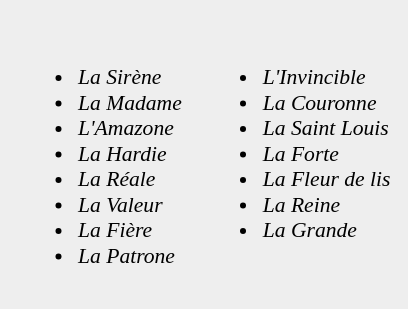<table class="toccolours" border="0" cellpadding="2" cellspacing="10" align="center" style="margin:0.5em; background:#EEE;">
<tr>
<td valign="top" style="font-size: 90%"><br><ul><li><em>La Sirène</em></li><li><em>La Madame</em></li><li><em>L'Amazone</em></li><li><em>La Hardie</em></li><li><em>La Réale</em></li><li><em>La Valeur</em></li><li><em>La Fière</em></li><li><em>La Patrone</em></li></ul></td>
<td valign="top" style="font-size: 90%"><br><ul><li><em>L'Invincible</em></li><li><em>La Couronne</em></li><li><em>La Saint Louis</em></li><li><em>La Forte</em></li><li><em>La Fleur de lis</em></li><li><em>La Reine</em></li><li><em>La Grande</em></li></ul></td>
</tr>
</table>
